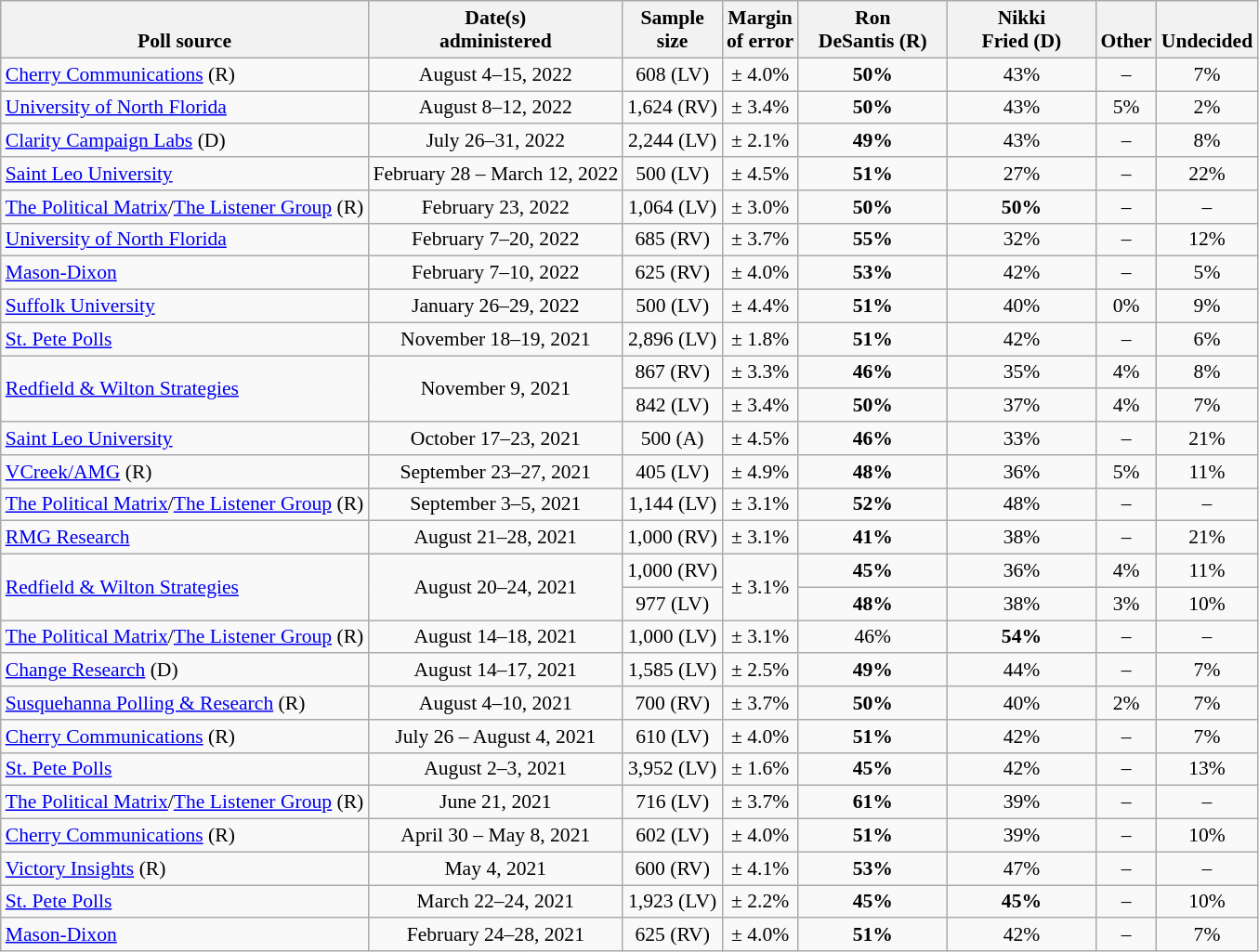<table class="wikitable" style="font-size:90%;text-align:center;">
<tr valign=bottom>
<th>Poll source</th>
<th>Date(s)<br>administered</th>
<th>Sample<br>size</th>
<th>Margin<br>of error</th>
<th style="width:100px;">Ron<br>DeSantis (R)</th>
<th style="width:100px;">Nikki<br>Fried (D)</th>
<th>Other</th>
<th>Undecided</th>
</tr>
<tr>
<td style="text-align:left;"><a href='#'>Cherry Communications</a> (R)</td>
<td>August 4–15, 2022</td>
<td>608 (LV)</td>
<td>± 4.0%</td>
<td><strong>50%</strong></td>
<td>43%</td>
<td>–</td>
<td>7%</td>
</tr>
<tr>
<td style="text-align:left;"><a href='#'>University of North Florida</a></td>
<td>August 8–12, 2022</td>
<td>1,624 (RV)</td>
<td>± 3.4%</td>
<td><strong>50%</strong></td>
<td>43%</td>
<td>5%</td>
<td>2%</td>
</tr>
<tr>
<td style="text-align:left;"><a href='#'>Clarity Campaign Labs</a> (D)</td>
<td>July 26–31, 2022</td>
<td>2,244 (LV)</td>
<td>± 2.1%</td>
<td><strong>49%</strong></td>
<td>43%</td>
<td>–</td>
<td>8%</td>
</tr>
<tr>
<td style="text-align:left;"><a href='#'>Saint Leo University</a></td>
<td>February 28 – March 12, 2022</td>
<td>500 (LV)</td>
<td>± 4.5%</td>
<td><strong>51%</strong></td>
<td>27%</td>
<td>–</td>
<td>22%</td>
</tr>
<tr>
<td style="text-align:left;"><a href='#'>The Political Matrix</a>/<a href='#'>The Listener Group</a> (R)</td>
<td>February 23, 2022</td>
<td>1,064 (LV)</td>
<td>± 3.0%</td>
<td><strong>50%</strong></td>
<td><strong>50%</strong></td>
<td>–</td>
<td>–</td>
</tr>
<tr>
<td style="text-align:left;"><a href='#'>University of North Florida</a></td>
<td>February 7–20, 2022</td>
<td>685 (RV)</td>
<td>± 3.7%</td>
<td><strong>55%</strong></td>
<td>32%</td>
<td>–</td>
<td>12%</td>
</tr>
<tr>
<td style="text-align:left;"><a href='#'>Mason-Dixon</a></td>
<td>February 7–10, 2022</td>
<td>625 (RV)</td>
<td>± 4.0%</td>
<td><strong>53%</strong></td>
<td>42%</td>
<td>–</td>
<td>5%</td>
</tr>
<tr>
<td style="text-align:left;"><a href='#'>Suffolk University</a></td>
<td>January 26–29, 2022</td>
<td>500 (LV)</td>
<td>± 4.4%</td>
<td><strong>51%</strong></td>
<td>40%</td>
<td>0%</td>
<td>9%</td>
</tr>
<tr>
<td style="text-align:left;"><a href='#'>St. Pete Polls</a></td>
<td>November 18–19, 2021</td>
<td>2,896 (LV)</td>
<td>± 1.8%</td>
<td><strong>51%</strong></td>
<td>42%</td>
<td>–</td>
<td>6%</td>
</tr>
<tr>
<td style="text-align:left;" rowspan="2"><a href='#'>Redfield & Wilton Strategies</a></td>
<td rowspan="2">November 9, 2021</td>
<td>867 (RV)</td>
<td>± 3.3%</td>
<td><strong>46%</strong></td>
<td>35%</td>
<td>4%</td>
<td>8%</td>
</tr>
<tr>
<td>842 (LV)</td>
<td>± 3.4%</td>
<td><strong>50%</strong></td>
<td>37%</td>
<td>4%</td>
<td>7%</td>
</tr>
<tr>
<td style="text-align:left;"><a href='#'>Saint Leo University</a></td>
<td>October 17–23, 2021</td>
<td>500 (A)</td>
<td>± 4.5%</td>
<td><strong>46%</strong></td>
<td>33%</td>
<td>–</td>
<td>21%</td>
</tr>
<tr>
<td style="text-align:left;"><a href='#'>VCreek/AMG</a> (R)</td>
<td>September 23–27, 2021</td>
<td>405 (LV)</td>
<td>± 4.9%</td>
<td><strong>48%</strong></td>
<td>36%</td>
<td>5%</td>
<td>11%</td>
</tr>
<tr>
<td style="text-align:left;"><a href='#'>The Political Matrix</a>/<a href='#'>The Listener Group</a> (R)</td>
<td>September 3–5, 2021</td>
<td>1,144 (LV)</td>
<td>± 3.1%</td>
<td><strong>52%</strong></td>
<td>48%</td>
<td>–</td>
<td>–</td>
</tr>
<tr>
<td style="text-align:left;"><a href='#'>RMG Research</a></td>
<td>August 21–28, 2021</td>
<td>1,000 (RV)</td>
<td>± 3.1%</td>
<td><strong>41%</strong></td>
<td>38%</td>
<td>–</td>
<td>21%</td>
</tr>
<tr>
<td style="text-align:left;" rowspan="2"><a href='#'>Redfield & Wilton Strategies</a></td>
<td rowspan="2">August 20–24, 2021</td>
<td>1,000 (RV)</td>
<td rowspan="2">± 3.1%</td>
<td><strong>45%</strong></td>
<td>36%</td>
<td>4%</td>
<td>11%</td>
</tr>
<tr>
<td>977 (LV)</td>
<td><strong>48%</strong></td>
<td>38%</td>
<td>3%</td>
<td>10%</td>
</tr>
<tr>
<td style="text-align:left;"><a href='#'>The Political Matrix</a>/<a href='#'>The Listener Group</a> (R)</td>
<td>August 14–18, 2021</td>
<td>1,000 (LV)</td>
<td>± 3.1%</td>
<td>46%</td>
<td><strong>54%</strong></td>
<td>–</td>
<td>–</td>
</tr>
<tr>
<td style="text-align:left;"><a href='#'>Change Research</a> (D)</td>
<td>August 14–17, 2021</td>
<td>1,585 (LV)</td>
<td>± 2.5%</td>
<td><strong>49%</strong></td>
<td>44%</td>
<td>–</td>
<td>7%</td>
</tr>
<tr>
<td style="text-align:left;"><a href='#'>Susquehanna Polling & Research</a> (R)</td>
<td>August 4–10, 2021</td>
<td>700 (RV)</td>
<td>± 3.7%</td>
<td><strong>50%</strong></td>
<td>40%</td>
<td>2%</td>
<td>7%</td>
</tr>
<tr>
<td style="text-align:left;"><a href='#'>Cherry Communications</a> (R)</td>
<td>July 26 – August 4, 2021</td>
<td>610 (LV)</td>
<td>± 4.0%</td>
<td><strong>51%</strong></td>
<td>42%</td>
<td>–</td>
<td>7%</td>
</tr>
<tr>
<td style="text-align:left;"><a href='#'>St. Pete Polls</a></td>
<td>August 2–3, 2021</td>
<td>3,952 (LV)</td>
<td>± 1.6%</td>
<td><strong>45%</strong></td>
<td>42%</td>
<td>–</td>
<td>13%</td>
</tr>
<tr>
<td style="text-align:left;"><a href='#'>The Political Matrix</a>/<a href='#'>The Listener Group</a> (R)</td>
<td>June 21, 2021</td>
<td>716 (LV)</td>
<td>± 3.7%</td>
<td><strong>61%</strong></td>
<td>39%</td>
<td>–</td>
<td>–</td>
</tr>
<tr>
<td style="text-align:left;"><a href='#'>Cherry Communications</a> (R)</td>
<td>April 30 – May 8, 2021</td>
<td>602 (LV)</td>
<td>± 4.0%</td>
<td><strong>51%</strong></td>
<td>39%</td>
<td>–</td>
<td>10%</td>
</tr>
<tr>
<td style="text-align:left;"><a href='#'>Victory Insights</a> (R)</td>
<td>May 4, 2021</td>
<td>600 (RV)</td>
<td>± 4.1%</td>
<td><strong>53%</strong></td>
<td>47%</td>
<td>–</td>
<td>–</td>
</tr>
<tr>
<td style="text-align:left;"><a href='#'>St. Pete Polls</a></td>
<td>March 22–24, 2021</td>
<td>1,923 (LV)</td>
<td>± 2.2%</td>
<td><strong>45%</strong></td>
<td><strong>45%</strong></td>
<td>–</td>
<td>10%</td>
</tr>
<tr>
<td style="text-align:left;"><a href='#'>Mason-Dixon</a></td>
<td>February 24–28, 2021</td>
<td>625 (RV)</td>
<td>± 4.0%</td>
<td><strong>51%</strong></td>
<td>42%</td>
<td>–</td>
<td>7%</td>
</tr>
</table>
